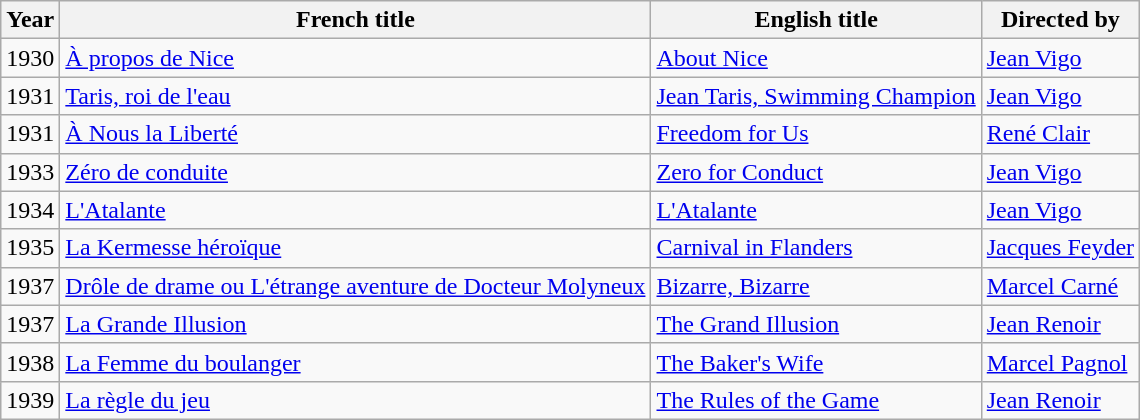<table class="wikitable sortable">
<tr>
<th>Year</th>
<th>French title</th>
<th>English title</th>
<th>Directed by</th>
</tr>
<tr>
<td>1930</td>
<td><a href='#'>À propos de Nice</a></td>
<td><a href='#'>About Nice</a></td>
<td><a href='#'>Jean Vigo</a></td>
</tr>
<tr>
<td>1931</td>
<td><a href='#'>Taris, roi de l'eau</a></td>
<td><a href='#'>Jean Taris, Swimming Champion</a></td>
<td><a href='#'>Jean Vigo</a></td>
</tr>
<tr>
<td>1931</td>
<td><a href='#'>À Nous la Liberté</a></td>
<td><a href='#'>Freedom for Us</a></td>
<td><a href='#'>René Clair</a></td>
</tr>
<tr>
<td>1933</td>
<td><a href='#'>Zéro de conduite</a></td>
<td><a href='#'>Zero for Conduct</a></td>
<td><a href='#'>Jean Vigo</a></td>
</tr>
<tr>
<td>1934</td>
<td><a href='#'>L'Atalante</a></td>
<td><a href='#'>L'Atalante</a></td>
<td><a href='#'>Jean Vigo</a></td>
</tr>
<tr>
<td>1935</td>
<td><a href='#'>La Kermesse héroïque</a></td>
<td><a href='#'>Carnival in Flanders</a></td>
<td><a href='#'>Jacques Feyder</a></td>
</tr>
<tr>
<td>1937</td>
<td><a href='#'>Drôle de drame ou L'étrange aventure de Docteur Molyneux</a></td>
<td><a href='#'>Bizarre, Bizarre</a></td>
<td><a href='#'>Marcel Carné</a></td>
</tr>
<tr>
<td>1937</td>
<td><a href='#'>La Grande Illusion</a></td>
<td><a href='#'>The Grand Illusion</a></td>
<td><a href='#'>Jean Renoir</a></td>
</tr>
<tr>
<td>1938</td>
<td><a href='#'>La Femme du boulanger</a></td>
<td><a href='#'>The Baker's Wife</a></td>
<td><a href='#'>Marcel Pagnol</a></td>
</tr>
<tr>
<td>1939</td>
<td><a href='#'>La règle du jeu</a></td>
<td><a href='#'>The Rules of the Game</a></td>
<td><a href='#'>Jean Renoir</a></td>
</tr>
</table>
